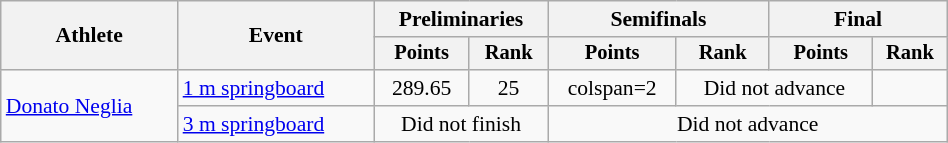<table class="wikitable" style="text-align:center; font-size:90%; width:50%;">
<tr>
<th rowspan=2>Athlete</th>
<th rowspan=2>Event</th>
<th colspan=2>Preliminaries</th>
<th colspan=2>Semifinals</th>
<th colspan=2>Final</th>
</tr>
<tr style="font-size:95%">
<th>Points</th>
<th>Rank</th>
<th>Points</th>
<th>Rank</th>
<th>Points</th>
<th>Rank</th>
</tr>
<tr>
<td align=left rowspan=2><a href='#'>Donato Neglia</a></td>
<td align=left><a href='#'>1 m springboard</a></td>
<td>289.65</td>
<td>25</td>
<td>colspan=2 </td>
<td colspan=2>Did not advance</td>
</tr>
<tr>
<td align=left><a href='#'>3 m springboard</a></td>
<td colspan=2>Did not finish</td>
<td colspan=4>Did not advance</td>
</tr>
</table>
